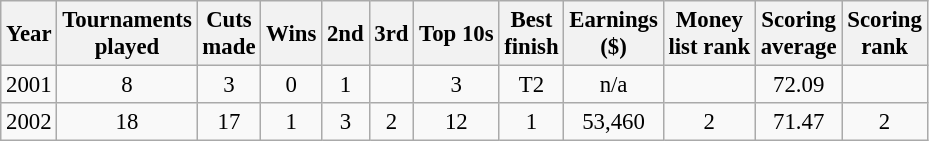<table class="wikitable" style="text-align:center; font-size: 95%;">
<tr>
<th>Year</th>
<th>Tournaments<br>played</th>
<th>Cuts <br>made</th>
<th>Wins</th>
<th>2nd</th>
<th>3rd</th>
<th>Top 10s</th>
<th>Best<br>finish</th>
<th>Earnings <br>($)</th>
<th>Money<br>list rank</th>
<th>Scoring<br>average</th>
<th>Scoring<br>rank</th>
</tr>
<tr>
<td>2001</td>
<td>8</td>
<td>3</td>
<td>0</td>
<td>1</td>
<td></td>
<td>3</td>
<td>T2</td>
<td>n/a</td>
<td></td>
<td>72.09</td>
<td></td>
</tr>
<tr>
<td>2002</td>
<td>18</td>
<td>17</td>
<td>1</td>
<td>3</td>
<td>2</td>
<td>12</td>
<td>1</td>
<td>53,460</td>
<td>2</td>
<td>71.47</td>
<td>2</td>
</tr>
</table>
